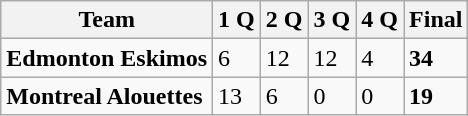<table class="wikitable">
<tr>
<th>Team</th>
<th>1 Q</th>
<th>2 Q</th>
<th>3 Q</th>
<th>4 Q</th>
<th>Final</th>
</tr>
<tr>
<td><strong>Edmonton Eskimos</strong></td>
<td>6</td>
<td>12</td>
<td>12</td>
<td>4</td>
<td><strong>34</strong></td>
</tr>
<tr>
<td><strong>Montreal Alouettes</strong></td>
<td>13</td>
<td>6</td>
<td>0</td>
<td>0</td>
<td><strong>19</strong></td>
</tr>
</table>
